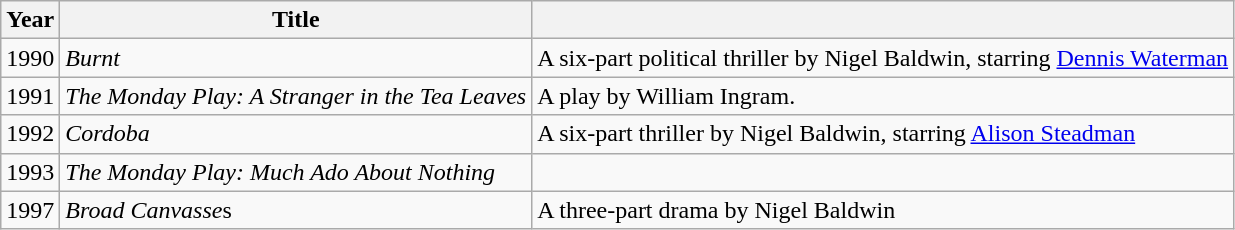<table class="wikitable">
<tr>
<th>Year</th>
<th>Title</th>
<th></th>
</tr>
<tr>
<td>1990</td>
<td><em>Burnt</em></td>
<td>A six-part political thriller by Nigel Baldwin, starring <a href='#'>Dennis Waterman</a></td>
</tr>
<tr>
<td>1991</td>
<td><em>The Monday Play: A Stranger in the Tea Leaves</em></td>
<td>A play by William Ingram.</td>
</tr>
<tr>
<td>1992</td>
<td><em>Cordoba</em></td>
<td>A six-part thriller by Nigel Baldwin, starring <a href='#'>Alison Steadman</a></td>
</tr>
<tr>
<td>1993</td>
<td><em>The Monday Play: Much Ado About Nothing</em></td>
<td></td>
</tr>
<tr>
<td>1997</td>
<td><em>Broad Canvasse</em>s</td>
<td>A three-part drama by Nigel Baldwin</td>
</tr>
</table>
